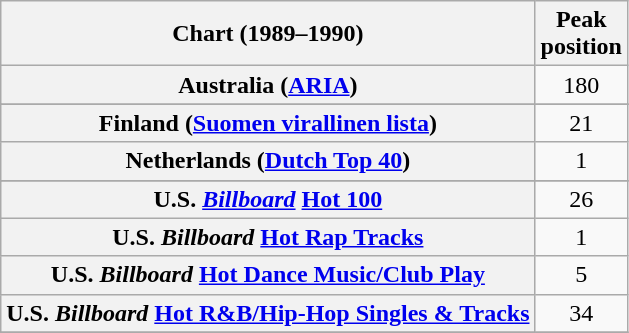<table class="wikitable plainrowheaders sortable">
<tr>
<th align="left">Chart (1989–1990)</th>
<th align="center">Peak<br>position</th>
</tr>
<tr>
<th scope="row">Australia (<a href='#'>ARIA</a>)</th>
<td align="center">180</td>
</tr>
<tr>
</tr>
<tr>
<th scope="row">Finland (<a href='#'>Suomen virallinen lista</a>)</th>
<td align="center">21</td>
</tr>
<tr>
<th scope="row">Netherlands (<a href='#'>Dutch Top 40</a>)</th>
<td align="center">1</td>
</tr>
<tr>
</tr>
<tr>
</tr>
<tr>
<th scope="row">U.S. <em><a href='#'>Billboard</a></em> <a href='#'>Hot 100</a></th>
<td align="center">26</td>
</tr>
<tr>
<th scope="row">U.S. <em>Billboard</em> <a href='#'>Hot Rap Tracks</a></th>
<td align="center">1</td>
</tr>
<tr>
<th scope="row">U.S. <em>Billboard</em> <a href='#'>Hot Dance Music/Club Play</a></th>
<td align="center">5</td>
</tr>
<tr>
<th scope="row">U.S. <em>Billboard</em> <a href='#'>Hot R&B/Hip-Hop Singles & Tracks</a></th>
<td align="center">34</td>
</tr>
<tr>
</tr>
</table>
